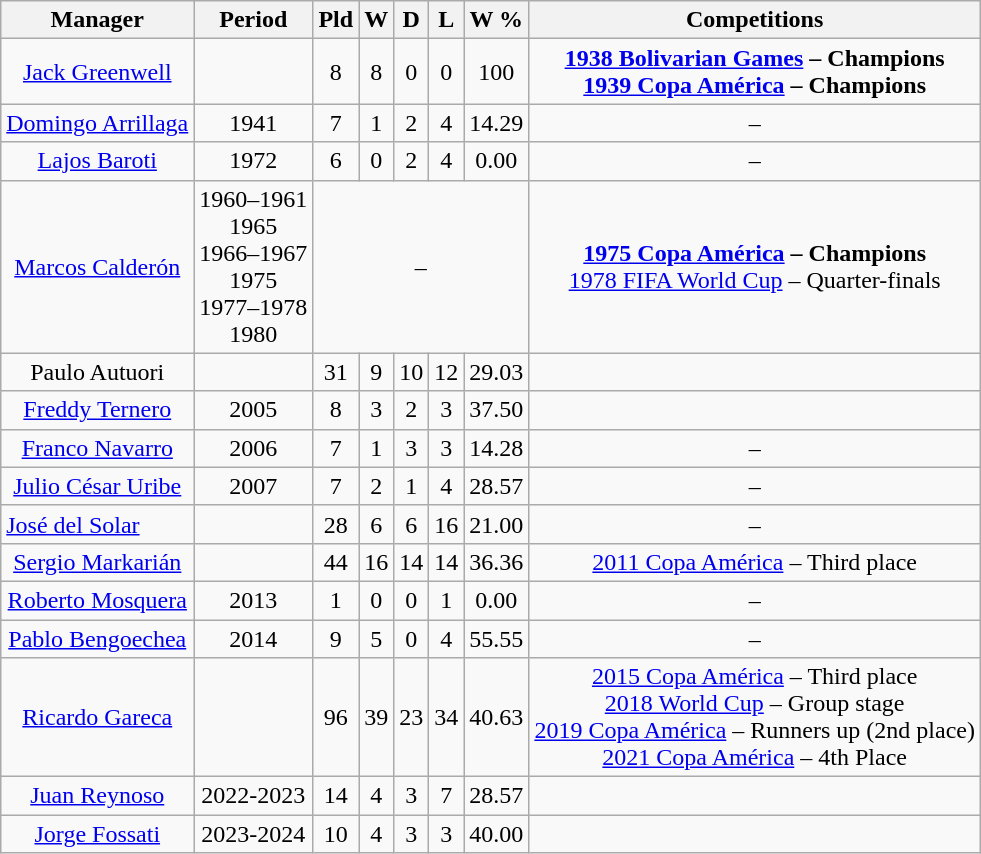<table class="wikitable sortable" style="text-align: center;">
<tr>
<th>Manager</th>
<th>Period</th>
<th>Pld</th>
<th>W</th>
<th>D</th>
<th>L</th>
<th>W %</th>
<th>Competitions</th>
</tr>
<tr>
<td> <a href='#'>Jack Greenwell</a></td>
<td></td>
<td>8</td>
<td>8</td>
<td>0</td>
<td>0</td>
<td>100</td>
<td><strong><a href='#'>1938 Bolivarian Games</a> – Champions<br><a href='#'>1939 Copa América</a> – Champions</strong></td>
</tr>
<tr>
<td> <a href='#'>Domingo Arrillaga</a></td>
<td>1941</td>
<td>7</td>
<td>1</td>
<td>2</td>
<td>4</td>
<td>14.29</td>
<td>–</td>
</tr>
<tr>
<td> <a href='#'>Lajos Baroti</a></td>
<td>1972</td>
<td>6</td>
<td>0</td>
<td>2</td>
<td>4</td>
<td>0.00</td>
<td>–</td>
</tr>
<tr>
<td> <a href='#'>Marcos Calderón</a></td>
<td>1960–1961<br>1965<br>1966–1967<br>1975<br>1977–1978<br>1980</td>
<td colspan="5">–</td>
<td><strong><a href='#'>1975 Copa América</a> – Champions</strong><br><a href='#'>1978 FIFA World Cup</a> – Quarter-finals</td>
</tr>
<tr>
<td> Paulo Autuori</td>
<td></td>
<td>31</td>
<td>9</td>
<td>10</td>
<td>12</td>
<td>29.03</td>
<td></td>
</tr>
<tr>
<td> <a href='#'>Freddy Ternero</a></td>
<td>2005</td>
<td>8</td>
<td>3</td>
<td>2</td>
<td>3</td>
<td>37.50</td>
<td></td>
</tr>
<tr>
<td> <a href='#'>Franco Navarro</a></td>
<td>2006</td>
<td>7</td>
<td>1</td>
<td>3</td>
<td>3</td>
<td>14.28</td>
<td>–</td>
</tr>
<tr>
<td> <a href='#'>Julio César Uribe</a></td>
<td>2007</td>
<td>7</td>
<td>2</td>
<td>1</td>
<td>4</td>
<td>28.57</td>
<td>–</td>
</tr>
<tr>
<td style="text-align: left;"> <a href='#'>José del Solar</a></td>
<td></td>
<td>28</td>
<td>6</td>
<td>6</td>
<td>16</td>
<td>21.00</td>
<td>–</td>
</tr>
<tr>
<td> <a href='#'>Sergio Markarián</a></td>
<td></td>
<td>44</td>
<td>16</td>
<td>14</td>
<td>14</td>
<td>36.36</td>
<td><a href='#'>2011 Copa América</a> – Third place</td>
</tr>
<tr>
<td> <a href='#'>Roberto Mosquera</a></td>
<td>2013</td>
<td>1</td>
<td>0</td>
<td>0</td>
<td>1</td>
<td>0.00</td>
<td>–</td>
</tr>
<tr>
<td> <a href='#'>Pablo Bengoechea</a></td>
<td>2014</td>
<td>9</td>
<td>5</td>
<td>0</td>
<td>4</td>
<td>55.55</td>
<td>–</td>
</tr>
<tr>
<td> <a href='#'>Ricardo Gareca</a></td>
<td></td>
<td>96</td>
<td>39</td>
<td>23</td>
<td>34</td>
<td>40.63</td>
<td><a href='#'>2015 Copa América</a> – Third place<br><a href='#'>2018 World Cup</a> – Group stage<br><a href='#'>2019 Copa América</a> – Runners up (2nd place)<br><a href='#'>2021 Copa América</a> – 4th Place</td>
</tr>
<tr>
<td> <a href='#'>Juan Reynoso</a></td>
<td>2022-2023</td>
<td>14</td>
<td>4</td>
<td>3</td>
<td>7</td>
<td>28.57</td>
<td></td>
</tr>
<tr>
<td> <a href='#'>Jorge Fossati</a></td>
<td>2023-2024</td>
<td>10</td>
<td>4</td>
<td>3</td>
<td>3</td>
<td>40.00</td>
<td></td>
</tr>
</table>
